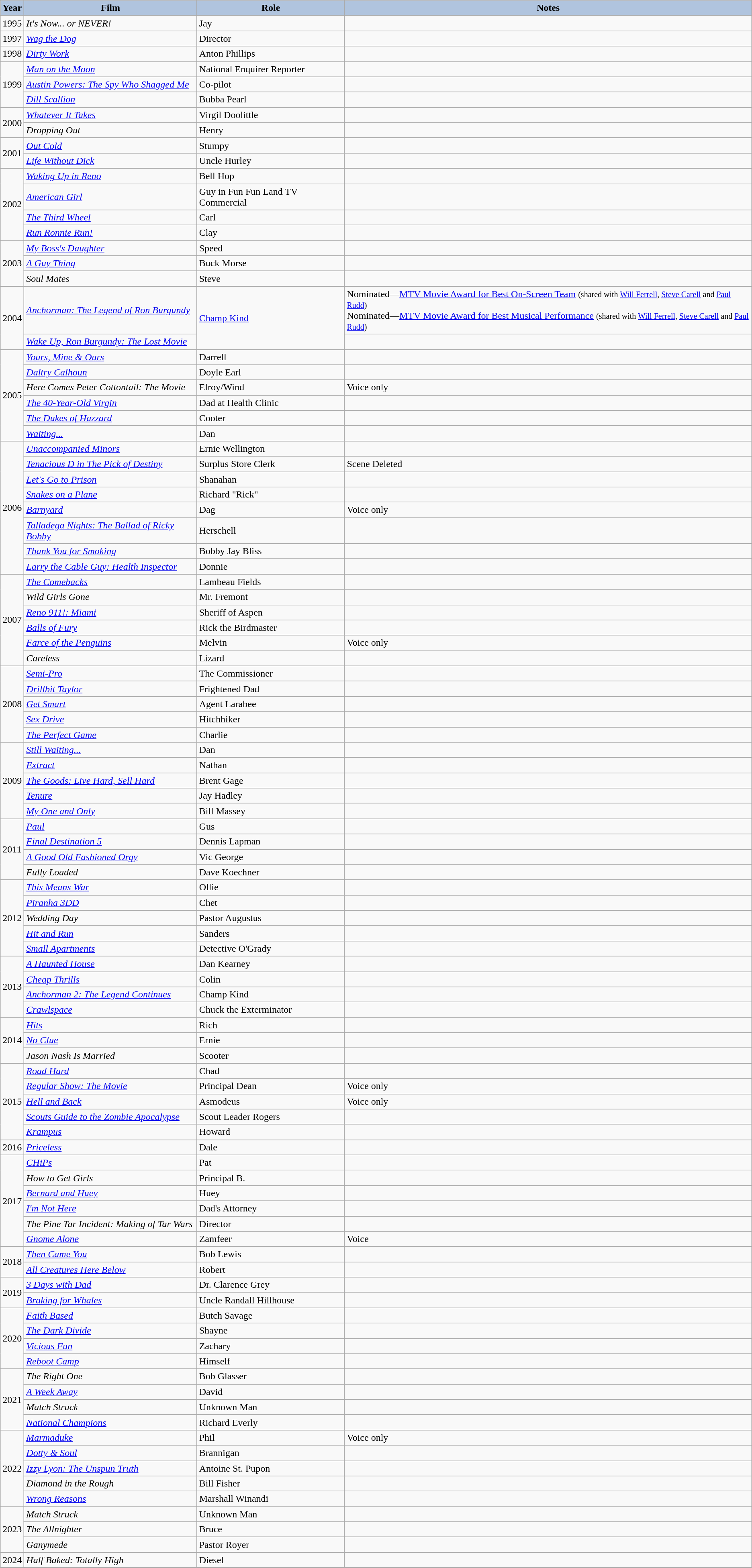<table class="wikitable sortable">
<tr>
<th style="background:#B0C4DE;">Year</th>
<th style="background:#B0C4DE;">Film</th>
<th style="background:#B0C4DE;">Role</th>
<th style="background:#B0C4DE;">Notes</th>
</tr>
<tr>
<td>1995</td>
<td><em>It's Now... or NEVER!</em></td>
<td>Jay</td>
<td></td>
</tr>
<tr>
<td>1997</td>
<td><em><a href='#'>Wag the Dog</a></em></td>
<td>Director</td>
<td></td>
</tr>
<tr>
<td>1998</td>
<td><em><a href='#'>Dirty Work</a></em></td>
<td>Anton Phillips</td>
<td></td>
</tr>
<tr>
<td rowspan="3">1999</td>
<td><em><a href='#'>Man on the Moon</a></em></td>
<td>National Enquirer Reporter</td>
<td></td>
</tr>
<tr>
<td><em><a href='#'>Austin Powers: The Spy Who Shagged Me</a></em></td>
<td>Co-pilot</td>
<td></td>
</tr>
<tr>
<td><em><a href='#'>Dill Scallion</a></em></td>
<td>Bubba Pearl</td>
<td></td>
</tr>
<tr>
<td rowspan="2">2000</td>
<td><em><a href='#'>Whatever It Takes</a></em></td>
<td>Virgil Doolittle</td>
<td></td>
</tr>
<tr>
<td><em>Dropping Out</em></td>
<td>Henry</td>
<td></td>
</tr>
<tr>
<td rowspan="2">2001</td>
<td><em><a href='#'>Out Cold</a></em></td>
<td>Stumpy</td>
<td></td>
</tr>
<tr>
<td><em><a href='#'>Life Without Dick</a></em></td>
<td>Uncle Hurley</td>
<td></td>
</tr>
<tr>
<td rowspan="4">2002</td>
<td><em><a href='#'>Waking Up in Reno</a></em></td>
<td>Bell Hop</td>
<td></td>
</tr>
<tr>
<td><em><a href='#'>American Girl</a></em></td>
<td>Guy in Fun Fun Land TV Commercial</td>
<td></td>
</tr>
<tr>
<td><em><a href='#'>The Third Wheel</a></em></td>
<td>Carl</td>
<td></td>
</tr>
<tr>
<td><em><a href='#'>Run Ronnie Run!</a></em></td>
<td>Clay</td>
<td></td>
</tr>
<tr>
<td rowspan="3">2003</td>
<td><em><a href='#'>My Boss's Daughter</a></em></td>
<td>Speed</td>
<td></td>
</tr>
<tr>
<td><em><a href='#'>A Guy Thing</a></em></td>
<td>Buck Morse</td>
<td></td>
</tr>
<tr>
<td><em>Soul Mates</em></td>
<td>Steve</td>
<td></td>
</tr>
<tr>
<td rowspan="2">2004</td>
<td><em><a href='#'>Anchorman: The Legend of Ron Burgundy</a></em></td>
<td rowspan="2"><a href='#'>Champ Kind</a></td>
<td>Nominated—<a href='#'>MTV Movie Award for Best On-Screen Team</a> <small>(shared with <a href='#'>Will Ferrell</a>, <a href='#'>Steve Carell</a> and <a href='#'>Paul Rudd</a>)</small><br>Nominated—<a href='#'>MTV Movie Award for Best Musical Performance</a> <small>(shared with <a href='#'>Will Ferrell</a>, <a href='#'>Steve Carell</a> and <a href='#'>Paul Rudd</a>)</small></td>
</tr>
<tr>
<td><em><a href='#'>Wake Up, Ron Burgundy: The Lost Movie</a></em></td>
<td></td>
</tr>
<tr>
<td rowspan="6">2005</td>
<td><em><a href='#'>Yours, Mine & Ours</a></em></td>
<td>Darrell</td>
<td></td>
</tr>
<tr>
<td><em><a href='#'>Daltry Calhoun</a></em></td>
<td>Doyle Earl</td>
<td></td>
</tr>
<tr>
<td><em>Here Comes Peter Cottontail: The Movie</em></td>
<td>Elroy/Wind</td>
<td>Voice only</td>
</tr>
<tr>
<td><em><a href='#'>The 40-Year-Old Virgin</a></em></td>
<td>Dad at Health Clinic</td>
<td></td>
</tr>
<tr>
<td><em><a href='#'>The Dukes of Hazzard</a></em></td>
<td>Cooter</td>
<td></td>
</tr>
<tr>
<td><em><a href='#'>Waiting...</a></em></td>
<td>Dan</td>
<td></td>
</tr>
<tr>
<td rowspan="8">2006</td>
<td><em><a href='#'>Unaccompanied Minors</a></em></td>
<td>Ernie Wellington</td>
<td></td>
</tr>
<tr>
<td><em><a href='#'>Tenacious D in The Pick of Destiny</a></em></td>
<td>Surplus Store Clerk</td>
<td>Scene Deleted</td>
</tr>
<tr>
<td><em><a href='#'>Let's Go to Prison</a></em></td>
<td>Shanahan</td>
<td></td>
</tr>
<tr>
<td><em><a href='#'>Snakes on a Plane</a></em></td>
<td>Richard "Rick"</td>
<td></td>
</tr>
<tr>
<td><em><a href='#'>Barnyard</a></em></td>
<td>Dag</td>
<td>Voice only</td>
</tr>
<tr>
<td><em><a href='#'>Talladega Nights: The Ballad of Ricky Bobby</a></em></td>
<td>Herschell</td>
<td></td>
</tr>
<tr>
<td><em><a href='#'>Thank You for Smoking</a></em></td>
<td>Bobby Jay Bliss</td>
<td></td>
</tr>
<tr>
<td><em><a href='#'>Larry the Cable Guy: Health Inspector</a></em></td>
<td>Donnie</td>
<td></td>
</tr>
<tr>
<td rowspan="6">2007</td>
<td><em><a href='#'>The Comebacks</a></em></td>
<td>Lambeau Fields</td>
<td></td>
</tr>
<tr>
<td><em>Wild Girls Gone</em></td>
<td>Mr. Fremont</td>
<td></td>
</tr>
<tr>
<td><em><a href='#'>Reno 911!: Miami</a></em></td>
<td>Sheriff of Aspen</td>
<td></td>
</tr>
<tr>
<td><em><a href='#'>Balls of Fury</a></em></td>
<td>Rick the Birdmaster</td>
<td></td>
</tr>
<tr>
<td><em><a href='#'>Farce of the Penguins</a></em></td>
<td>Melvin</td>
<td>Voice only</td>
</tr>
<tr>
<td><em>Careless</em></td>
<td>Lizard</td>
<td></td>
</tr>
<tr>
<td rowspan="5">2008</td>
<td><em><a href='#'>Semi-Pro</a></em></td>
<td>The Commissioner</td>
<td></td>
</tr>
<tr>
<td><em><a href='#'>Drillbit Taylor</a></em></td>
<td>Frightened Dad</td>
<td></td>
</tr>
<tr>
<td><em><a href='#'>Get Smart</a></em></td>
<td>Agent Larabee</td>
<td></td>
</tr>
<tr>
<td><em><a href='#'>Sex Drive</a></em></td>
<td>Hitchhiker</td>
<td></td>
</tr>
<tr>
<td><em><a href='#'>The Perfect Game</a></em></td>
<td>Charlie</td>
<td></td>
</tr>
<tr>
<td rowspan="5">2009</td>
<td><em><a href='#'>Still Waiting...</a></em></td>
<td>Dan</td>
<td></td>
</tr>
<tr>
<td><em><a href='#'>Extract</a></em></td>
<td>Nathan</td>
<td></td>
</tr>
<tr>
<td><em><a href='#'>The Goods: Live Hard, Sell Hard</a></em></td>
<td>Brent Gage</td>
<td></td>
</tr>
<tr>
<td><em><a href='#'>Tenure</a></em></td>
<td>Jay Hadley</td>
<td></td>
</tr>
<tr>
<td><em><a href='#'>My One and Only</a></em></td>
<td>Bill Massey</td>
<td></td>
</tr>
<tr>
<td rowspan="4">2011</td>
<td><em><a href='#'>Paul</a></em></td>
<td>Gus</td>
<td></td>
</tr>
<tr>
<td><em><a href='#'>Final Destination 5</a></em></td>
<td>Dennis Lapman</td>
<td></td>
</tr>
<tr>
<td><em><a href='#'>A Good Old Fashioned Orgy</a></em></td>
<td>Vic George</td>
<td></td>
</tr>
<tr>
<td><em>Fully Loaded</em></td>
<td>Dave Koechner</td>
<td></td>
</tr>
<tr>
<td rowspan="5">2012</td>
<td><em><a href='#'>This Means War</a></em></td>
<td>Ollie</td>
<td></td>
</tr>
<tr>
<td><em><a href='#'>Piranha 3DD</a></em></td>
<td>Chet</td>
<td></td>
</tr>
<tr>
<td><em>Wedding Day</em></td>
<td>Pastor Augustus</td>
<td></td>
</tr>
<tr>
<td><em><a href='#'>Hit and Run</a></em></td>
<td>Sanders</td>
<td></td>
</tr>
<tr>
<td><em><a href='#'>Small Apartments</a></em></td>
<td>Detective O'Grady</td>
<td></td>
</tr>
<tr>
<td rowspan="4">2013</td>
<td><em><a href='#'>A Haunted House</a></em></td>
<td>Dan Kearney</td>
<td></td>
</tr>
<tr>
<td><em><a href='#'>Cheap Thrills</a></em></td>
<td>Colin</td>
<td></td>
</tr>
<tr>
<td><em><a href='#'>Anchorman 2: The Legend Continues</a></em></td>
<td>Champ Kind</td>
<td></td>
</tr>
<tr>
<td><em><a href='#'>Crawlspace</a></em></td>
<td>Chuck the Exterminator</td>
<td></td>
</tr>
<tr>
<td rowspan="3">2014</td>
<td><em><a href='#'>Hits</a></em></td>
<td>Rich</td>
<td></td>
</tr>
<tr>
<td><em><a href='#'>No Clue</a></em></td>
<td>Ernie</td>
<td></td>
</tr>
<tr>
<td><em>Jason Nash Is Married</em></td>
<td>Scooter</td>
<td></td>
</tr>
<tr>
<td rowspan="5">2015</td>
<td><em><a href='#'>Road Hard</a></em></td>
<td>Chad</td>
<td></td>
</tr>
<tr>
<td><em><a href='#'>Regular Show: The Movie</a></em></td>
<td>Principal Dean</td>
<td>Voice only</td>
</tr>
<tr>
<td><em><a href='#'>Hell and Back</a></em></td>
<td>Asmodeus</td>
<td>Voice only</td>
</tr>
<tr>
<td><em><a href='#'>Scouts Guide to the Zombie Apocalypse</a></em></td>
<td>Scout Leader Rogers</td>
<td></td>
</tr>
<tr>
<td><em><a href='#'>Krampus</a></em></td>
<td>Howard</td>
<td></td>
</tr>
<tr>
<td>2016</td>
<td><em><a href='#'>Priceless</a></em></td>
<td>Dale</td>
<td></td>
</tr>
<tr>
<td rowspan="6">2017</td>
<td><em><a href='#'>CHiPs</a></em></td>
<td>Pat</td>
<td></td>
</tr>
<tr>
<td><em>How to Get Girls</em></td>
<td>Principal B.</td>
<td></td>
</tr>
<tr>
<td><em><a href='#'>Bernard and Huey</a></em></td>
<td>Huey</td>
<td></td>
</tr>
<tr>
<td><em><a href='#'>I'm Not Here</a></em></td>
<td>Dad's Attorney</td>
<td></td>
</tr>
<tr>
<td><em>The Pine Tar Incident: Making of Tar Wars</em></td>
<td>Director</td>
<td></td>
</tr>
<tr>
<td><em><a href='#'>Gnome Alone</a></em></td>
<td>Zamfeer</td>
<td>Voice</td>
</tr>
<tr>
<td rowspan="2">2018</td>
<td><em><a href='#'>Then Came You</a></em></td>
<td>Bob Lewis</td>
<td></td>
</tr>
<tr>
<td><em><a href='#'>All Creatures Here Below</a></em></td>
<td>Robert</td>
<td></td>
</tr>
<tr>
<td rowspan="2">2019</td>
<td><em><a href='#'>3 Days with Dad</a></em></td>
<td>Dr. Clarence Grey</td>
<td></td>
</tr>
<tr>
<td><em><a href='#'>Braking for Whales</a></em></td>
<td>Uncle Randall Hillhouse</td>
<td></td>
</tr>
<tr>
<td rowspan="4">2020</td>
<td><em><a href='#'>Faith Based</a></em></td>
<td>Butch Savage</td>
<td></td>
</tr>
<tr>
<td><em><a href='#'>The Dark Divide</a></em></td>
<td>Shayne</td>
<td></td>
</tr>
<tr>
<td><em><a href='#'>Vicious Fun</a></em></td>
<td>Zachary</td>
<td></td>
</tr>
<tr>
<td><em><a href='#'>Reboot Camp</a></em></td>
<td>Himself</td>
<td></td>
</tr>
<tr>
<td rowspan="4">2021</td>
<td><em>The Right One</em></td>
<td>Bob Glasser</td>
<td></td>
</tr>
<tr>
<td><em><a href='#'>A Week Away</a></em></td>
<td>David</td>
<td></td>
</tr>
<tr>
<td><em>Match Struck</em></td>
<td>Unknown Man</td>
<td></td>
</tr>
<tr>
<td><em><a href='#'>National Champions</a></em></td>
<td>Richard Everly</td>
<td></td>
</tr>
<tr>
<td rowspan="5">2022</td>
<td><em><a href='#'>Marmaduke</a></em></td>
<td>Phil</td>
<td>Voice only</td>
</tr>
<tr>
<td><em><a href='#'>Dotty & Soul</a></em></td>
<td>Brannigan</td>
<td></td>
</tr>
<tr>
<td><em><a href='#'>Izzy Lyon: The Unspun Truth</a></em></td>
<td>Antoine St. Pupon</td>
<td></td>
</tr>
<tr>
<td><em>Diamond in the Rough</em></td>
<td>Bill Fisher</td>
<td></td>
</tr>
<tr>
<td><em><a href='#'>Wrong Reasons</a></em></td>
<td>Marshall Winandi</td>
<td></td>
</tr>
<tr>
<td rowspan="3">2023</td>
<td><em>Match Struck</em></td>
<td>Unknown Man</td>
<td></td>
</tr>
<tr>
<td><em>The Allnighter</em></td>
<td>Bruce</td>
<td></td>
</tr>
<tr>
<td><em>Ganymede</em></td>
<td>Pastor Royer</td>
<td></td>
</tr>
<tr>
<td>2024</td>
<td><em>Half Baked: Totally High</em></td>
<td>Diesel</td>
<td></td>
</tr>
<tr>
</tr>
</table>
